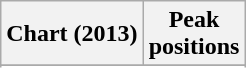<table class="wikitable sortable plainrowheaders" style="text-align:center">
<tr>
<th>Chart (2013)</th>
<th>Peak<br>positions</th>
</tr>
<tr>
</tr>
<tr>
</tr>
<tr>
</tr>
</table>
